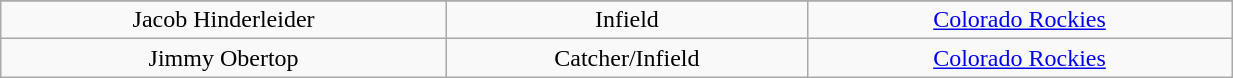<table class="wikitable" style="text-align: center;" width="65%">
<tr>
</tr>
<tr>
<td>Jacob Hinderleider</td>
<td>Infield</td>
<td><a href='#'>Colorado Rockies</a></td>
</tr>
<tr>
<td>Jimmy Obertop</td>
<td>Catcher/Infield</td>
<td><a href='#'>Colorado Rockies</a></td>
</tr>
</table>
